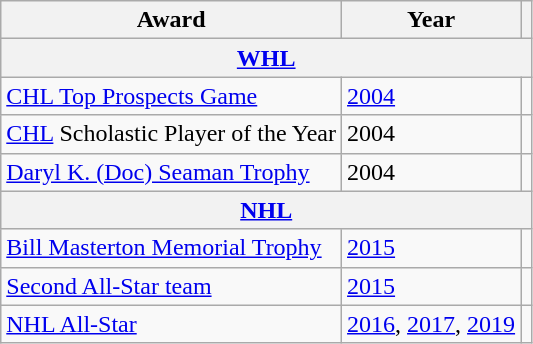<table class="wikitable">
<tr>
<th>Award</th>
<th>Year</th>
<th></th>
</tr>
<tr>
<th colspan="3"><a href='#'>WHL</a></th>
</tr>
<tr>
<td><a href='#'>CHL Top Prospects Game</a></td>
<td><a href='#'>2004</a></td>
<td></td>
</tr>
<tr>
<td><a href='#'>CHL</a> Scholastic Player of the Year</td>
<td>2004</td>
<td></td>
</tr>
<tr>
<td><a href='#'>Daryl K. (Doc) Seaman Trophy</a></td>
<td>2004</td>
<td></td>
</tr>
<tr>
<th colspan="3"><a href='#'>NHL</a></th>
</tr>
<tr>
<td><a href='#'>Bill Masterton Memorial Trophy</a></td>
<td><a href='#'>2015</a></td>
<td></td>
</tr>
<tr>
<td><a href='#'>Second All-Star team</a></td>
<td><a href='#'>2015</a></td>
<td></td>
</tr>
<tr>
<td><a href='#'>NHL All-Star</a></td>
<td><a href='#'>2016</a>, <a href='#'>2017</a>, <a href='#'>2019</a></td>
<td></td>
</tr>
</table>
